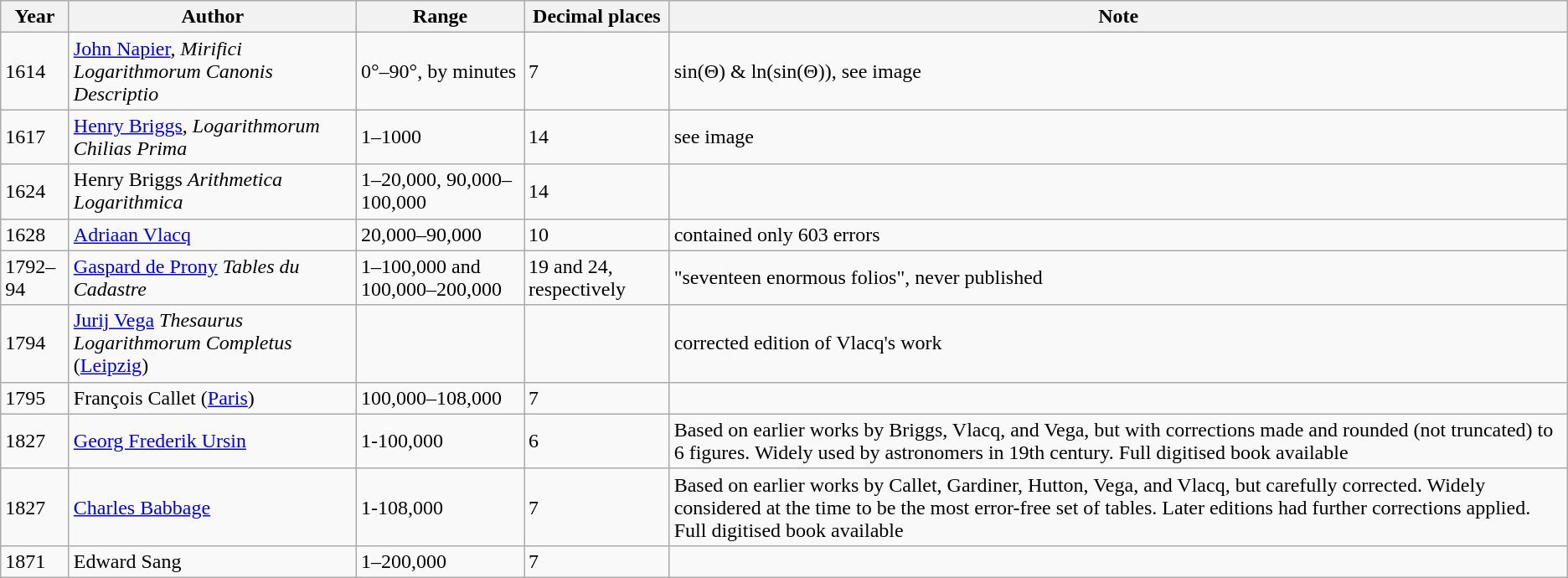<table class="wikitable">
<tr>
<th>Year</th>
<th>Author</th>
<th>Range</th>
<th>Decimal places</th>
<th>Note</th>
</tr>
<tr>
<td>1614</td>
<td><a href='#'>John Napier</a>, <em>Mirifici Logarithmorum Canonis Descriptio</em></td>
<td>0°–90°, by minutes</td>
<td>7</td>
<td>sin(Θ) & ln(sin(Θ)), see image</td>
</tr>
<tr>
<td>1617</td>
<td><a href='#'>Henry Briggs</a>, <em>Logarithmorum Chilias Prima</em></td>
<td>1–1000</td>
<td>14</td>
<td>see image</td>
</tr>
<tr>
<td>1624</td>
<td>Henry Briggs <em>Arithmetica Logarithmica</em></td>
<td>1–20,000, 90,000–100,000</td>
<td>14</td>
<td></td>
</tr>
<tr>
<td>1628</td>
<td><a href='#'>Adriaan Vlacq</a></td>
<td>20,000–90,000</td>
<td>10</td>
<td>contained only 603 errors</td>
</tr>
<tr>
<td>1792–94</td>
<td><a href='#'>Gaspard de Prony</a> <em>Tables du Cadastre</em></td>
<td>1–100,000 and 100,000–200,000</td>
<td>19 and 24, respectively</td>
<td>"seventeen enormous folios", never published</td>
</tr>
<tr>
<td>1794</td>
<td><a href='#'>Jurij Vega</a> <em>Thesaurus Logarithmorum Completus</em> (<a href='#'>Leipzig</a>)</td>
<td></td>
<td></td>
<td>corrected edition of Vlacq's work</td>
</tr>
<tr>
<td>1795</td>
<td>François Callet (<a href='#'>Paris</a>)</td>
<td>100,000–108,000</td>
<td>7</td>
<td></td>
</tr>
<tr>
<td>1827</td>
<td><a href='#'>Georg Frederik Ursin</a></td>
<td>1-100,000</td>
<td>6</td>
<td>Based on earlier works by Briggs, Vlacq, and Vega, but with corrections made and rounded (not truncated) to 6 figures. Widely used by astronomers in 19th century. Full digitised book available </td>
</tr>
<tr>
<td>1827</td>
<td><a href='#'>Charles Babbage</a></td>
<td>1-108,000</td>
<td>7</td>
<td>Based on earlier works by Callet, Gardiner, Hutton, Vega, and Vlacq, but carefully corrected. Widely considered at the time to be the most error-free set of tables. Later editions had further corrections applied.   Full digitised book available </td>
</tr>
<tr>
<td>1871</td>
<td>Edward Sang</td>
<td>1–200,000</td>
<td>7</td>
<td></td>
</tr>
</table>
